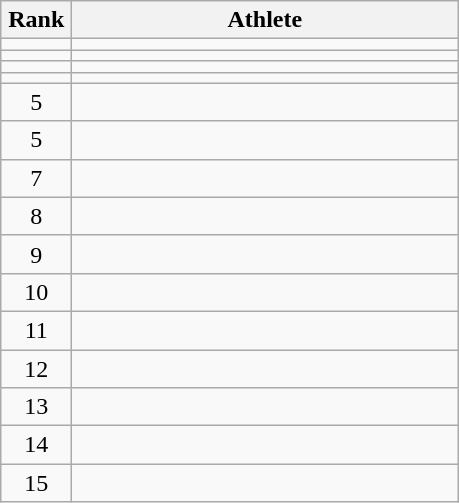<table class="wikitable" style="text-align: center;">
<tr>
<th width=40>Rank</th>
<th width=250>Athlete</th>
</tr>
<tr>
<td></td>
<td align="left"></td>
</tr>
<tr>
<td></td>
<td align="left"></td>
</tr>
<tr>
<td></td>
<td align="left"></td>
</tr>
<tr>
<td></td>
<td align="left"></td>
</tr>
<tr>
<td>5</td>
<td align="left"></td>
</tr>
<tr>
<td>5</td>
<td align="left"></td>
</tr>
<tr>
<td>7</td>
<td align="left"></td>
</tr>
<tr>
<td>8</td>
<td align="left"></td>
</tr>
<tr>
<td>9</td>
<td align="left"></td>
</tr>
<tr>
<td>10</td>
<td align="left"></td>
</tr>
<tr>
<td>11</td>
<td align="left"></td>
</tr>
<tr>
<td>12</td>
<td align="left"></td>
</tr>
<tr>
<td>13</td>
<td align="left"></td>
</tr>
<tr>
<td>14</td>
<td align="left"></td>
</tr>
<tr>
<td>15</td>
<td align="left"></td>
</tr>
</table>
